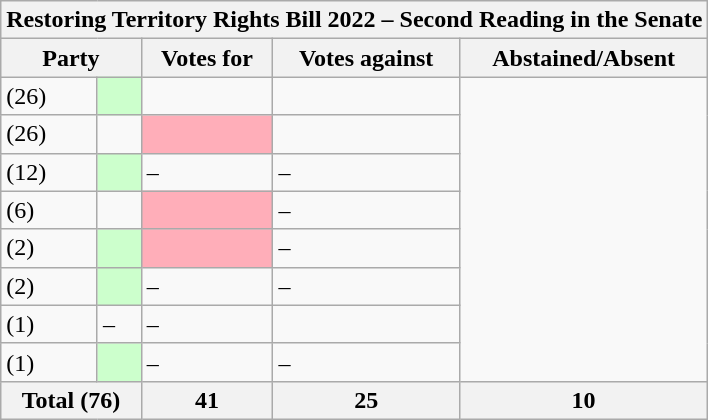<table class="wikitable mw-collapsible mw-collapsed">
<tr>
<th colspan="5">Restoring Territory Rights Bill 2022 – Second Reading in the Senate</th>
</tr>
<tr>
<th colspan="2">Party</th>
<th>Votes for</th>
<th>Votes against</th>
<th>Abstained/Absent</th>
</tr>
<tr>
<td> (26)</td>
<td style="background-color:#CCFFCC;"></td>
<td></td>
<td></td>
</tr>
<tr>
<td> (26)</td>
<td></td>
<td style="background-color:#FFAEB9;"></td>
<td></td>
</tr>
<tr>
<td> (12)</td>
<td style="background-color:#CCFFCC;"></td>
<td>–</td>
<td>–</td>
</tr>
<tr>
<td> (6)</td>
<td></td>
<td style="background-color:#FFAEB9;"></td>
<td>–</td>
</tr>
<tr>
<td> (2)</td>
<td style="background-color:#CCFFCC;"></td>
<td style="background-color:#FFAEB9;"></td>
<td>–</td>
</tr>
<tr>
<td> (2)</td>
<td style="background-color:#CCFFCC;"></td>
<td>–</td>
<td>–</td>
</tr>
<tr>
<td> (1)</td>
<td>–</td>
<td>–</td>
<td></td>
</tr>
<tr>
<td> (1)</td>
<td style="background-color:#CCFFCC;"></td>
<td>–</td>
<td>–</td>
</tr>
<tr>
<th colspan=2>Total (76)</th>
<th>41</th>
<th>25</th>
<th>10</th>
</tr>
</table>
